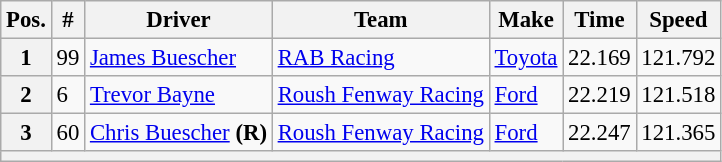<table class="wikitable" style="font-size:95%">
<tr>
<th>Pos.</th>
<th>#</th>
<th>Driver</th>
<th>Team</th>
<th>Make</th>
<th>Time</th>
<th>Speed</th>
</tr>
<tr>
<th>1</th>
<td>99</td>
<td><a href='#'>James Buescher</a></td>
<td><a href='#'>RAB Racing</a></td>
<td><a href='#'>Toyota</a></td>
<td>22.169</td>
<td>121.792</td>
</tr>
<tr>
<th>2</th>
<td>6</td>
<td><a href='#'>Trevor Bayne</a></td>
<td><a href='#'>Roush Fenway Racing</a></td>
<td><a href='#'>Ford</a></td>
<td>22.219</td>
<td>121.518</td>
</tr>
<tr>
<th>3</th>
<td>60</td>
<td><a href='#'>Chris Buescher</a> <strong>(R)</strong></td>
<td><a href='#'>Roush Fenway Racing</a></td>
<td><a href='#'>Ford</a></td>
<td>22.247</td>
<td>121.365</td>
</tr>
<tr>
<th colspan="7"></th>
</tr>
</table>
